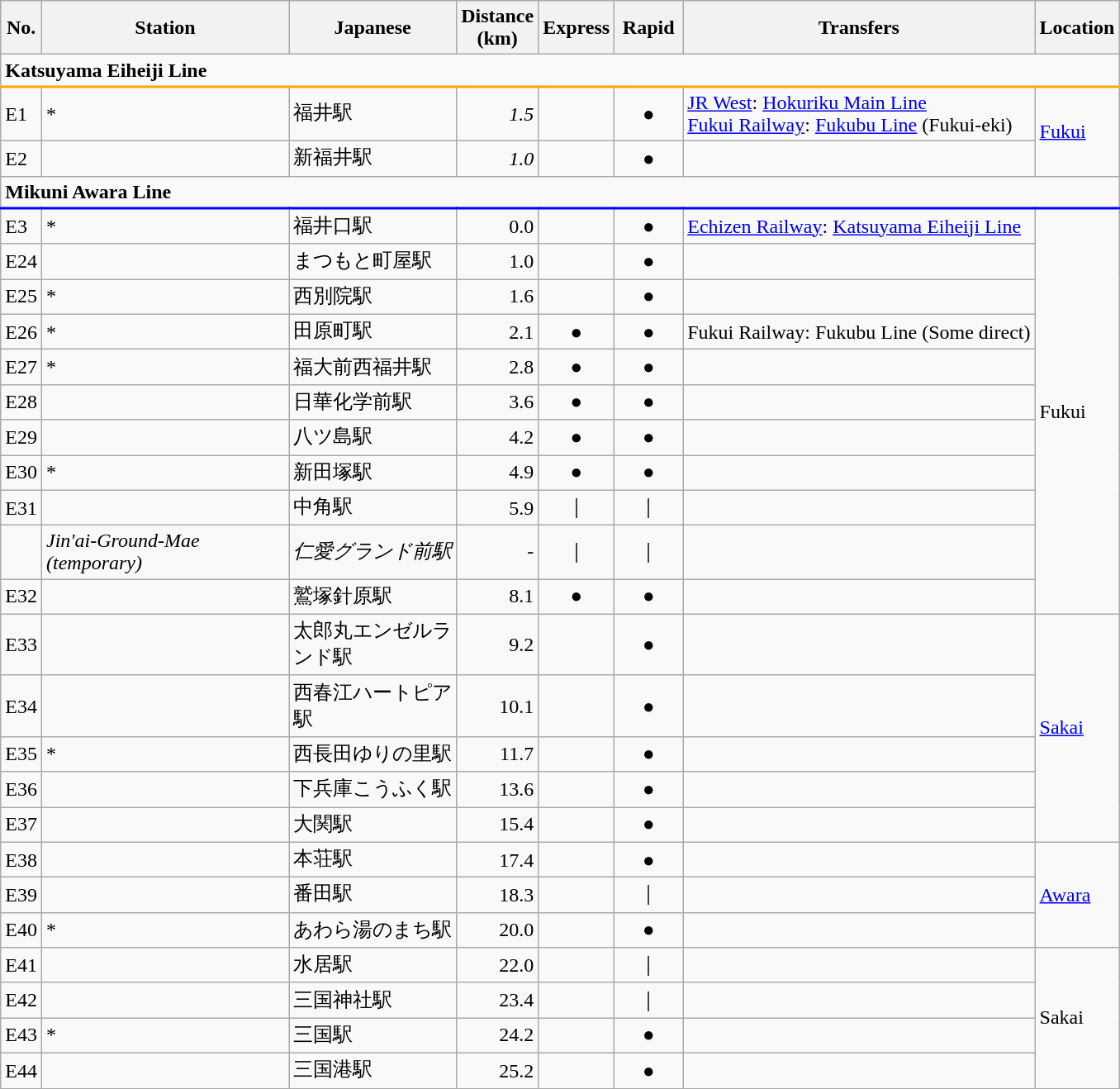<table class="wikitable" rules="all">
<tr>
<th>No.</th>
<th style="width:12em;">Station</th>
<th style="width:8em;">Japanese</th>
<th style="width:3em;">Distance (km)</th>
<th style="width:3em;">Express</th>
<th style="width:3em;">Rapid</th>
<th>Transfers</th>
<th>Location</th>
</tr>
<tr>
<td colspan="8" style="border-bottom:solid 2px orange;"><strong>Katsuyama Eiheiji Line</strong></td>
</tr>
<tr>
<td>E1</td>
<td>*</td>
<td>福井駅</td>
<td style="text-align:right;"><em>1.5</em></td>
<td> </td>
<td style="text-align:center;">●</td>
<td><a href='#'>JR West</a>: <a href='#'>Hokuriku Main Line</a><br><a href='#'>Fukui Railway</a>: <a href='#'>Fukubu Line</a> (Fukui-eki)</td>
<td rowspan="2"><a href='#'>Fukui</a></td>
</tr>
<tr>
<td>E2</td>
<td></td>
<td>新福井駅</td>
<td style="text-align:right;"><em>1.0</em></td>
<td> </td>
<td style="text-align:center;">●</td>
<td> </td>
</tr>
<tr>
<td colspan="8" style="border-bottom:solid 2px blue;"><strong>Mikuni Awara Line</strong></td>
</tr>
<tr>
<td>E3</td>
<td>*</td>
<td>福井口駅</td>
<td style="text-align:right;">0.0</td>
<td> </td>
<td style="text-align:center;">●</td>
<td><a href='#'>Echizen Railway</a>: <a href='#'>Katsuyama Eiheiji Line</a></td>
<td rowspan="11">Fukui</td>
</tr>
<tr>
<td>E24</td>
<td></td>
<td>まつもと町屋駅</td>
<td style="text-align:right;">1.0</td>
<td> </td>
<td style="text-align:center;">●</td>
<td> </td>
</tr>
<tr>
<td>E25</td>
<td>*</td>
<td>西別院駅</td>
<td style="text-align:right;">1.6</td>
<td> </td>
<td style="text-align:center;">●</td>
<td> </td>
</tr>
<tr>
<td>E26</td>
<td>*</td>
<td>田原町駅</td>
<td style="text-align:right;">2.1</td>
<td style="text-align:center;">●</td>
<td style="text-align:center;">●</td>
<td>Fukui Railway: Fukubu Line (Some direct)</td>
</tr>
<tr>
<td>E27</td>
<td>*</td>
<td>福大前西福井駅</td>
<td style="text-align:right;">2.8</td>
<td style="text-align:center;">●</td>
<td style="text-align:center;">●</td>
<td> </td>
</tr>
<tr>
<td>E28</td>
<td></td>
<td>日華化学前駅</td>
<td style="text-align:right;">3.6</td>
<td style="text-align:center;">●</td>
<td style="text-align:center;">●</td>
<td> </td>
</tr>
<tr>
<td>E29</td>
<td></td>
<td>八ツ島駅</td>
<td style="text-align:right;">4.2</td>
<td style="text-align:center;">●</td>
<td style="text-align:center;">●</td>
<td> </td>
</tr>
<tr>
<td>E30</td>
<td>*</td>
<td>新田塚駅</td>
<td style="text-align:right;">4.9</td>
<td style="text-align:center;">●</td>
<td style="text-align:center;">●</td>
<td> </td>
</tr>
<tr>
<td>E31</td>
<td></td>
<td>中角駅</td>
<td style="text-align:right;">5.9</td>
<td style="text-align:center;">｜</td>
<td style="text-align:center;">｜</td>
<td> </td>
</tr>
<tr>
<td></td>
<td><em>Jin'ai-Ground-Mae (temporary)</em></td>
<td><em>仁愛グランド前駅</em></td>
<td style="text-align:right;">-</td>
<td style="text-align:center;">｜</td>
<td style="text-align:center;">｜</td>
<td> </td>
</tr>
<tr>
<td>E32</td>
<td></td>
<td>鷲塚針原駅</td>
<td style="text-align:right;">8.1</td>
<td style="text-align:center;">●</td>
<td style="text-align:center;">●</td>
<td> </td>
</tr>
<tr>
<td>E33</td>
<td></td>
<td>太郎丸エンゼルランド駅</td>
<td style="text-align:right;">9.2</td>
<td> </td>
<td style="text-align:center;">●</td>
<td> </td>
<td rowspan="5"><a href='#'>Sakai</a></td>
</tr>
<tr>
<td>E34</td>
<td></td>
<td>西春江ハートピア駅</td>
<td style="text-align:right;">10.1</td>
<td> </td>
<td style="text-align:center;">●</td>
<td> </td>
</tr>
<tr>
<td>E35</td>
<td>*</td>
<td>西長田ゆりの里駅</td>
<td style="text-align:right;">11.7</td>
<td> </td>
<td style="text-align:center;">●</td>
<td> </td>
</tr>
<tr>
<td>E36</td>
<td></td>
<td>下兵庫こうふく駅</td>
<td style="text-align:right;">13.6</td>
<td> </td>
<td style="text-align:center;">●</td>
<td> </td>
</tr>
<tr>
<td>E37</td>
<td></td>
<td>大関駅</td>
<td style="text-align:right;">15.4</td>
<td> </td>
<td style="text-align:center;">●</td>
<td> </td>
</tr>
<tr>
<td>E38</td>
<td></td>
<td>本荘駅</td>
<td style="text-align:right;">17.4</td>
<td> </td>
<td style="text-align:center;">●</td>
<td> </td>
<td rowspan="3"><a href='#'>Awara</a></td>
</tr>
<tr>
<td>E39</td>
<td></td>
<td>番田駅</td>
<td style="text-align:right;">18.3</td>
<td> </td>
<td style="text-align:center;">｜</td>
<td> </td>
</tr>
<tr>
<td>E40</td>
<td>*</td>
<td>あわら湯のまち駅</td>
<td style="text-align:right;">20.0</td>
<td> </td>
<td style="text-align:center;">●</td>
<td> </td>
</tr>
<tr>
<td>E41</td>
<td></td>
<td>水居駅</td>
<td style="text-align:right;">22.0</td>
<td> </td>
<td style="text-align:center;">｜</td>
<td> </td>
<td rowspan="4">Sakai</td>
</tr>
<tr>
<td>E42</td>
<td></td>
<td>三国神社駅</td>
<td style="text-align:right;">23.4</td>
<td> </td>
<td style="text-align:center;">｜</td>
<td> </td>
</tr>
<tr>
<td>E43</td>
<td>*</td>
<td>三国駅</td>
<td style="text-align:right;">24.2</td>
<td> </td>
<td style="text-align:center;">●</td>
<td> </td>
</tr>
<tr>
<td>E44</td>
<td></td>
<td>三国港駅</td>
<td style="text-align:right;">25.2</td>
<td> </td>
<td style="text-align:center;">●</td>
<td> </td>
</tr>
</table>
